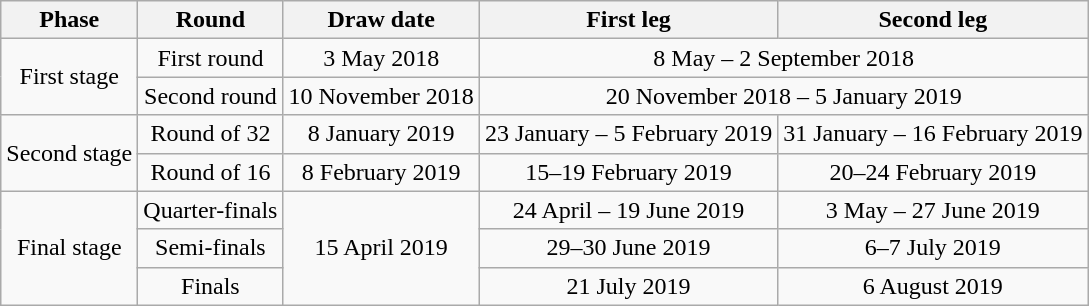<table class="wikitable" border="1">
<tr>
<th>Phase</th>
<th>Round</th>
<th>Draw date</th>
<th>First leg</th>
<th>Second leg</th>
</tr>
<tr>
<td rowspan="2" align="center">First stage</td>
<td align="center">First round</td>
<td align="center">3 May 2018</td>
<td colspan=2 align=center>8 May – 2 September 2018</td>
</tr>
<tr>
<td align="center">Second round</td>
<td align="center">10 November 2018</td>
<td colspan="2" align="center">20 November 2018 – 5 January 2019</td>
</tr>
<tr>
<td rowspan="2" align="center">Second stage</td>
<td align="center">Round of 32</td>
<td align="center">8 January 2019</td>
<td align="center">23 January – 5 February 2019</td>
<td align="center">31 January – 16 February 2019</td>
</tr>
<tr>
<td align="center">Round of 16</td>
<td align="center">8 February 2019</td>
<td align="center">15–19 February 2019</td>
<td align="center">20–24 February 2019</td>
</tr>
<tr>
<td rowspan="3" align="center">Final stage</td>
<td align="center">Quarter-finals</td>
<td rowspan="3" align="center">15 April 2019</td>
<td align="center">24 April – 19 June 2019</td>
<td align="center">3 May – 27 June 2019</td>
</tr>
<tr>
<td align="center">Semi-finals</td>
<td align="center">29–30 June 2019</td>
<td align="center">6–7 July 2019</td>
</tr>
<tr>
<td align="center">Finals</td>
<td align="center">21 July 2019</td>
<td align="center">6 August 2019</td>
</tr>
</table>
